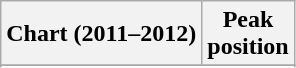<table class="wikitable sortable">
<tr>
<th align="left">Chart (2011–2012)</th>
<th align="center">Peak<br>position</th>
</tr>
<tr>
</tr>
<tr>
</tr>
<tr>
</tr>
<tr>
</tr>
</table>
